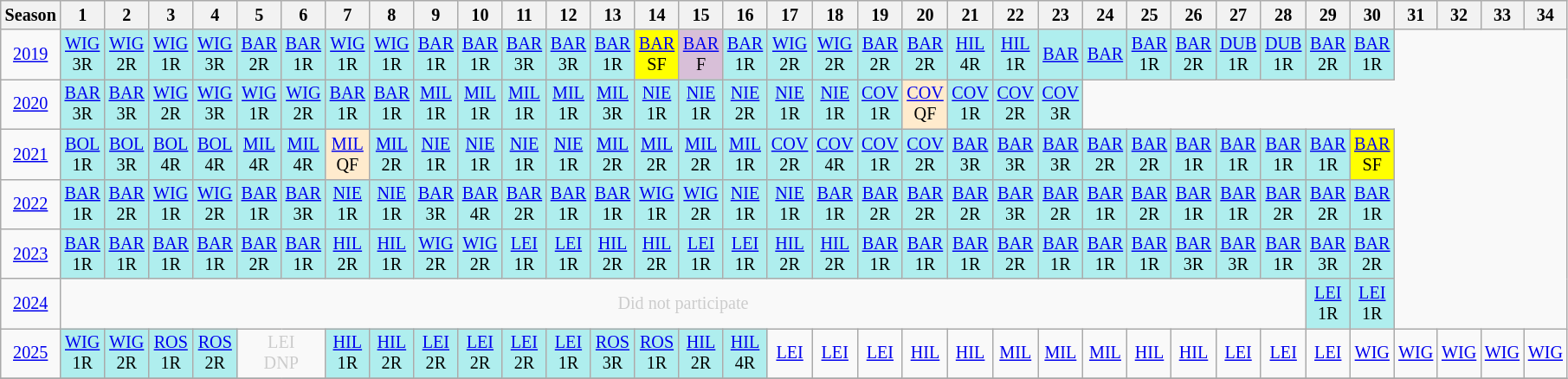<table class="wikitable" style="width:28%; margin:0; font-size:84%">
<tr>
<th>Season</th>
<th>1</th>
<th>2</th>
<th>3</th>
<th>4</th>
<th>5</th>
<th>6</th>
<th>7</th>
<th>8</th>
<th>9</th>
<th>10</th>
<th>11</th>
<th>12</th>
<th>13</th>
<th>14</th>
<th>15</th>
<th>16</th>
<th>17</th>
<th>18</th>
<th>19</th>
<th>20</th>
<th>21</th>
<th>22</th>
<th>23</th>
<th>24</th>
<th>25</th>
<th>26</th>
<th>27</th>
<th>28</th>
<th>29</th>
<th>30</th>
<th>31</th>
<th>32</th>
<th>33</th>
<th>34</th>
</tr>
<tr>
<td style="text-align:center;"background:#efefef;"><a href='#'>2019</a></td>
<td style="text-align:center; background:#afeeee;"><a href='#'>WIG</a><br>3R</td>
<td style="text-align:center; background:#afeeee;"><a href='#'>WIG</a><br>2R</td>
<td style="text-align:center; background:#afeeee;"><a href='#'>WIG</a><br>1R</td>
<td style="text-align:center; background:#afeeee;"><a href='#'>WIG</a><br>3R</td>
<td style="text-align:center; background:#afeeee;"><a href='#'>BAR</a><br>2R</td>
<td style="text-align:center; background:#afeeee;"><a href='#'>BAR</a><br>1R</td>
<td style="text-align:center; background:#afeeee;"><a href='#'>WIG</a><br>1R</td>
<td style="text-align:center; background:#afeeee;"><a href='#'>WIG</a><br>1R</td>
<td style="text-align:center; background:#afeeee;"><a href='#'>BAR</a><br>1R</td>
<td style="text-align:center; background:#afeeee;"><a href='#'>BAR</a><br>1R</td>
<td style="text-align:center; background:#afeeee;"><a href='#'>BAR</a><br>3R</td>
<td style="text-align:center; background:#afeeee;"><a href='#'>BAR</a><br>3R</td>
<td style="text-align:center; background:#afeeee;"><a href='#'>BAR</a><br>1R</td>
<td style="text-align:center; background:yellow;"><a href='#'>BAR</a><br>SF</td>
<td style="text-align:center; background:thistle;"><a href='#'>BAR</a><br>F</td>
<td style="text-align:center; background:#afeeee;"><a href='#'>BAR</a><br>1R</td>
<td style="text-align:center; background:#afeeee;"><a href='#'>WIG</a><br>2R</td>
<td style="text-align:center; background:#afeeee;"><a href='#'>WIG</a><br>2R</td>
<td style="text-align:center; background:#afeeee;"><a href='#'>BAR</a><br>2R</td>
<td style="text-align:center; background:#afeeee;"><a href='#'>BAR</a><br>2R</td>
<td style="text-align:center; background:#afeeee;"><a href='#'>HIL</a><br>4R</td>
<td style="text-align:center; background:#afeeee;"><a href='#'>HIL</a><br>1R</td>
<td style="text-align:center; background:#afeeee;"><a href='#'>BAR</a><br></td>
<td style="text-align:center; background:#afeeee;"><a href='#'>BAR</a><br></td>
<td style="text-align:center; background:#afeeee;"><a href='#'>BAR</a><br>1R</td>
<td style="text-align:center; background:#afeeee;"><a href='#'>BAR</a><br>2R</td>
<td style="text-align:center; background:#afeeee;"><a href='#'>DUB</a><br>1R</td>
<td style="text-align:center; background:#afeeee;"><a href='#'>DUB</a><br>1R</td>
<td style="text-align:center; background:#afeeee;"><a href='#'>BAR</a><br>2R</td>
<td style="text-align:center; background:#afeeee;"><a href='#'>BAR</a><br>1R</td>
</tr>
<tr>
<td style="text-align:center;"background:#efefef;"><a href='#'>2020</a></td>
<td style="text-align:center; background:#afeeee;"><a href='#'>BAR</a><br>3R</td>
<td style="text-align:center; background:#afeeee;"><a href='#'>BAR</a><br>3R</td>
<td style="text-align:center; background:#afeeee;"><a href='#'>WIG</a><br>2R</td>
<td style="text-align:center; background:#afeeee;"><a href='#'>WIG</a><br>3R</td>
<td style="text-align:center; background:#afeeee;"><a href='#'>WIG</a><br>1R</td>
<td style="text-align:center; background:#afeeee;"><a href='#'>WIG</a><br>2R</td>
<td style="text-align:center; background:#afeeee;"><a href='#'>BAR</a><br>1R</td>
<td style="text-align:center; background:#afeeee;"><a href='#'>BAR</a><br>1R</td>
<td style="text-align:center; background:#afeeee;"><a href='#'>MIL</a><br>1R</td>
<td style="text-align:center; background:#afeeee;"><a href='#'>MIL</a><br>1R</td>
<td style="text-align:center; background:#afeeee;"><a href='#'>MIL</a><br>1R</td>
<td style="text-align:center; background:#afeeee;"><a href='#'>MIL</a><br>1R</td>
<td style="text-align:center; background:#afeeee;"><a href='#'>MIL</a><br>3R</td>
<td style="text-align:center; background:#afeeee;"><a href='#'>NIE</a><br>1R</td>
<td style="text-align:center; background:#afeeee;"><a href='#'>NIE</a><br>1R</td>
<td style="text-align:center; background:#afeeee;"><a href='#'>NIE</a><br>2R</td>
<td style="text-align:center; background:#afeeee;"><a href='#'>NIE</a><br>1R</td>
<td style="text-align:center; background:#afeeee;"><a href='#'>NIE</a><br>1R</td>
<td style="text-align:center; background:#afeeee;"><a href='#'>COV</a><br>1R</td>
<td style="text-align:center; background:#ffebcd;"><a href='#'>COV</a><br>QF</td>
<td style="text-align:center; background:#afeeee;"><a href='#'>COV</a><br>1R</td>
<td style="text-align:center; background:#afeeee;"><a href='#'>COV</a><br>2R</td>
<td style="text-align:center; background:#afeeee;"><a href='#'>COV</a><br>3R</td>
</tr>
<tr>
<td style="text-align:center; "background:#efefef;"><a href='#'>2021</a></td>
<td style="text-align:center; background:#afeeee;"><a href='#'>BOL</a><br>1R</td>
<td style="text-align:center; background:#afeeee;"><a href='#'>BOL</a><br>3R</td>
<td style="text-align:center; background:#afeeee;"><a href='#'>BOL</a><br>4R</td>
<td style="text-align:center; background:#afeeee;"><a href='#'>BOL</a><br>4R</td>
<td style="text-align:center; background:#afeeee;"><a href='#'>MIL</a><br>4R</td>
<td style="text-align:center; background:#afeeee;"><a href='#'>MIL</a><br>4R</td>
<td style="text-align:center; background:#ffebcd;"><a href='#'>MIL</a><br>QF</td>
<td style="text-align:center; background:#afeeee;"><a href='#'>MIL</a><br>2R</td>
<td style="text-align:center; background:#afeeee;"><a href='#'>NIE</a><br>1R</td>
<td style="text-align:center; background:#afeeee;"><a href='#'>NIE</a><br>1R</td>
<td style="text-align:center; background:#afeeee;"><a href='#'>NIE</a><br>1R</td>
<td style="text-align:center; background:#afeeee;"><a href='#'>NIE</a><br>1R</td>
<td style="text-align:center; background:#afeeee;"><a href='#'>MIL</a><br>2R</td>
<td style="text-align:center; background:#afeeee;"><a href='#'>MIL</a><br>2R</td>
<td style="text-align:center; background:#afeeee;"><a href='#'>MIL</a><br>2R</td>
<td style="text-align:center; background:#afeeee;"><a href='#'>MIL</a><br>1R</td>
<td style="text-align:center; background:#afeeee;"><a href='#'>COV</a><br>2R</td>
<td style="text-align:center; background:#afeeee;"><a href='#'>COV</a><br>4R</td>
<td style="text-align:center; background:#afeeee;"><a href='#'>COV</a><br>1R</td>
<td style="text-align:center; background:#afeeee;"><a href='#'>COV</a><br>2R</td>
<td style="text-align:center; background:#afeeee;"><a href='#'>BAR</a><br>3R</td>
<td style="text-align:center; background:#afeeee;"><a href='#'>BAR</a><br>3R</td>
<td style="text-align:center; background:#afeeee;"><a href='#'>BAR</a><br>3R</td>
<td style="text-align:center; background:#afeeee;"><a href='#'>BAR</a><br>2R</td>
<td style="text-align:center; background:#afeeee;"><a href='#'>BAR</a><br>2R</td>
<td style="text-align:center; background:#afeeee;"><a href='#'>BAR</a><br>1R</td>
<td style="text-align:center; background:#afeeee;"><a href='#'>BAR</a><br>1R</td>
<td style="text-align:center; background:#afeeee;"><a href='#'>BAR</a><br>1R</td>
<td style="text-align:center; background:#afeeee;"><a href='#'>BAR</a><br>1R</td>
<td style="text-align:center; background:yellow;"><a href='#'>BAR</a><br>SF</td>
</tr>
<tr>
<td style="text-align:center;"background:#efefef;"><a href='#'>2022</a></td>
<td style="text-align:center; background:#afeeee;"><a href='#'>BAR</a><br>1R</td>
<td style="text-align:center; background:#afeeee;"><a href='#'>BAR</a><br>2R</td>
<td style="text-align:center; background:#afeeee;"><a href='#'>WIG</a><br>1R</td>
<td style="text-align:center; background:#afeeee;"><a href='#'>WIG</a><br>2R</td>
<td style="text-align:center; background:#afeeee;"><a href='#'>BAR</a><br>1R</td>
<td style="text-align:center; background:#afeeee;"><a href='#'>BAR</a><br>3R</td>
<td style="text-align:center; background:#afeeee;"><a href='#'>NIE</a><br>1R</td>
<td style="text-align:center; background:#afeeee;"><a href='#'>NIE</a><br>1R</td>
<td style="text-align:center; background:#afeeee;"><a href='#'>BAR</a><br>3R</td>
<td style="text-align:center; background:#afeeee;"><a href='#'>BAR</a><br>4R</td>
<td style="text-align:center; background:#afeeee;"><a href='#'>BAR</a><br>2R</td>
<td style="text-align:center; background:#afeeee;"><a href='#'>BAR</a><br>1R</td>
<td style="text-align:center; background:#afeeee;"><a href='#'>BAR</a><br>1R</td>
<td style="text-align:center; background:#afeeee;"><a href='#'>WIG</a><br>1R</td>
<td style="text-align:center; background:#afeeee;"><a href='#'>WIG</a><br>2R</td>
<td style="text-align:center; background:#afeeee;"><a href='#'>NIE</a><br>1R</td>
<td style="text-align:center; background:#afeeee;"><a href='#'>NIE</a><br>1R</td>
<td style="text-align:center; background:#afeeee;"><a href='#'>BAR</a><br>1R</td>
<td style="text-align:center; background:#afeeee;"><a href='#'>BAR</a><br>2R</td>
<td style="text-align:center; background:#afeeee;"><a href='#'>BAR</a><br>2R</td>
<td style="text-align:center; background:#afeeee;"><a href='#'>BAR</a><br>2R</td>
<td style="text-align:center; background:#afeeee;"><a href='#'>BAR</a><br>3R</td>
<td style="text-align:center; background:#afeeee;"><a href='#'>BAR</a><br>2R</td>
<td style="text-align:center; background:#afeeee;"><a href='#'>BAR</a><br>1R</td>
<td style="text-align:center; background:#afeeee;"><a href='#'>BAR</a><br>2R</td>
<td style="text-align:center; background:#afeeee;"><a href='#'>BAR</a><br>1R</td>
<td style="text-align:center; background:#afeeee;"><a href='#'>BAR</a><br>1R</td>
<td style="text-align:center; background:#afeeee;"><a href='#'>BAR</a><br>2R</td>
<td style="text-align:center; background:#afeeee;"><a href='#'>BAR</a><br>2R</td>
<td style="text-align:center; background:#afeeee;"><a href='#'>BAR</a><br>1R</td>
</tr>
<tr>
<td style="text-align:center;"background:#efefef;"><a href='#'>2023</a></td>
<td style="text-align:center; background:#afeeee;"><a href='#'>BAR</a><br>1R</td>
<td style="text-align:center; background:#afeeee;"><a href='#'>BAR</a><br>1R</td>
<td style="text-align:center; background:#afeeee;"><a href='#'>BAR</a><br>1R</td>
<td style="text-align:center; background:#afeeee;"><a href='#'>BAR</a><br>1R</td>
<td style="text-align:center; background:#afeeee;"><a href='#'>BAR</a><br>2R</td>
<td style="text-align:center; background:#afeeee;"><a href='#'>BAR</a><br>1R</td>
<td style="text-align:center; background:#afeeee;"><a href='#'>HIL</a><br>2R</td>
<td style="text-align:center; background:#afeeee;"><a href='#'>HIL</a><br>1R</td>
<td style="text-align:center; background:#afeeee;"><a href='#'>WIG</a><br>2R</td>
<td style="text-align:center; background:#afeeee;"><a href='#'>WIG</a><br>2R</td>
<td style="text-align:center; background:#afeeee;"><a href='#'>LEI</a><br>1R</td>
<td style="text-align:center; background:#afeeee;"><a href='#'>LEI</a><br>1R</td>
<td style="text-align:center; background:#afeeee;"><a href='#'>HIL</a><br>2R</td>
<td style="text-align:center; background:#afeeee;"><a href='#'>HIL</a><br>2R</td>
<td style="text-align:center; background:#afeeee;"><a href='#'>LEI</a><br>1R</td>
<td style="text-align:center; background:#afeeee;"><a href='#'>LEI</a><br>1R</td>
<td style="text-align:center; background:#afeeee;"><a href='#'>HIL</a><br>2R</td>
<td style="text-align:center; background:#afeeee;"><a href='#'>HIL</a><br>2R</td>
<td style="text-align:center; background:#afeeee;"><a href='#'>BAR</a><br>1R</td>
<td style="text-align:center; background:#afeeee;"><a href='#'>BAR</a><br>1R</td>
<td style="text-align:center; background:#afeeee;"><a href='#'>BAR</a><br>1R</td>
<td style="text-align:center; background:#afeeee;"><a href='#'>BAR</a><br>2R</td>
<td style="text-align:center; background:#afeeee;"><a href='#'>BAR</a><br>1R</td>
<td style="text-align:center; background:#afeeee;"><a href='#'>BAR</a><br>1R</td>
<td style="text-align:center; background:#afeeee;"><a href='#'>BAR</a><br>1R</td>
<td style="text-align:center; background:#afeeee;"><a href='#'>BAR</a><br>3R</td>
<td style="text-align:center; background:#afeeee;"><a href='#'>BAR</a><br>3R</td>
<td style="text-align:center; background:#afeeee;"><a href='#'>BAR</a><br>1R</td>
<td style="text-align:center; background:#afeeee;"><a href='#'>BAR</a><br>3R</td>
<td style="text-align:center; background:#afeeee;"><a href='#'>BAR</a><br>2R</td>
</tr>
<tr>
<td style="text-align:center;"background:#efefef;"><a href='#'>2024</a></td>
<td colspan="28" style="text-align:center; color:#ccc;">Did not participate</td>
<td style="text-align:center; background:#afeeee;"><a href='#'>LEI</a><br>1R</td>
<td style="text-align:center; background:#afeeee;"><a href='#'>LEI</a><br>1R</td>
</tr>
<tr>
<td style="text-align:center;"background:#efefef;"><a href='#'>2025</a></td>
<td style="text-align:center; background:#afeeee;"><a href='#'>WIG</a><br>1R</td>
<td style="text-align:center; background:#afeeee;"><a href='#'>WIG</a><br>2R</td>
<td style="text-align:center; background:#afeeee;"><a href='#'>ROS</a><br>1R</td>
<td style="text-align:center; background:#afeeee;"><a href='#'>ROS</a><br>2R</td>
<td colspan="2" style="text-align:center; color:#ccc;">LEI<br>DNP</td>
<td style="text-align:center; background:#afeeee;"><a href='#'>HIL</a><br>1R</td>
<td style="text-align:center; background:#afeeee;"><a href='#'>HIL</a><br>2R</td>
<td style="text-align:center; background:#afeeee;"><a href='#'>LEI</a><br>2R</td>
<td style="text-align:center; background:#afeeee;"><a href='#'>LEI</a><br>2R</td>
<td style="text-align:center; background:#afeeee;"><a href='#'>LEI</a><br>2R</td>
<td style="text-align:center; background:#afeeee;"><a href='#'>LEI</a><br>1R</td>
<td style="text-align:center; background:#afeeee;"><a href='#'>ROS</a><br>3R</td>
<td style="text-align:center; background:#afeeee;"><a href='#'>ROS</a><br>1R</td>
<td style="text-align:center; background:#afeeee;"><a href='#'>HIL</a><br>2R</td>
<td style="text-align:center; background:#afeeee;"><a href='#'>HIL</a><br>4R</td>
<td style="text-align:center; background:#;"><a href='#'>LEI</a><br></td>
<td style="text-align:center; background:#;"><a href='#'>LEI</a><br></td>
<td style="text-align:center; background:#;"><a href='#'>LEI</a><br></td>
<td style="text-align:center; background:#;"><a href='#'>HIL</a><br></td>
<td style="text-align:center; background:#;"><a href='#'>HIL</a><br></td>
<td style="text-align:center; background:#;"><a href='#'>MIL</a><br></td>
<td style="text-align:center; background:#;"><a href='#'>MIL</a><br></td>
<td style="text-align:center; background:#;"><a href='#'>MIL</a><br></td>
<td style="text-align:center; background:#;"><a href='#'>HIL</a><br></td>
<td style="text-align:center; background:#;"><a href='#'>HIL</a><br></td>
<td style="text-align:center; background:#;"><a href='#'>LEI</a><br></td>
<td style="text-align:center; background:#;"><a href='#'>LEI</a><br></td>
<td style="text-align:center; background:#;"><a href='#'>LEI</a><br></td>
<td style="text-align:center; background:#;"><a href='#'>WIG</a><br></td>
<td style="text-align:center; background:#;"><a href='#'>WIG</a><br></td>
<td style="text-align:center; background:#;"><a href='#'>WIG</a><br></td>
<td style="text-align:center; background:#;"><a href='#'>WIG</a><br></td>
<td style="text-align:center; background:#;"><a href='#'>WIG</a><br></td>
</tr>
<tr>
</tr>
</table>
